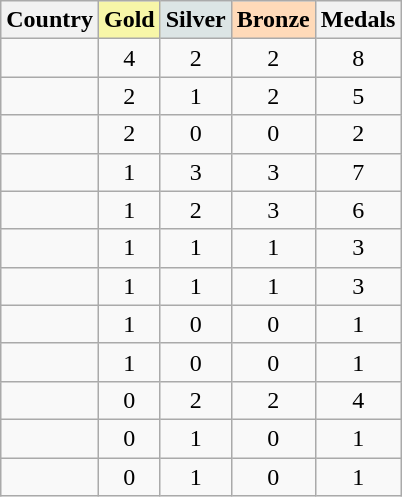<table class="wikitable sortable">
<tr>
<th>Country</th>
<th style="background-color: #F7F6A8;"> Gold</th>
<th style="background-color: #DCE5E5;"> Silver</th>
<th style="background-color: #FFDAB9;"> Bronze</th>
<th>Medals</th>
</tr>
<tr align=center>
<td align=left></td>
<td>4</td>
<td>2</td>
<td>2</td>
<td>8</td>
</tr>
<tr align=center>
<td align=left></td>
<td>2</td>
<td>1</td>
<td>2</td>
<td>5</td>
</tr>
<tr align=center>
<td align=left></td>
<td>2</td>
<td>0</td>
<td>0</td>
<td>2</td>
</tr>
<tr align=center>
<td align=left></td>
<td>1</td>
<td>3</td>
<td>3</td>
<td>7</td>
</tr>
<tr align=center>
<td align=left></td>
<td>1</td>
<td>2</td>
<td>3</td>
<td>6</td>
</tr>
<tr align=center>
<td align=left></td>
<td>1</td>
<td>1</td>
<td>1</td>
<td>3</td>
</tr>
<tr align=center>
<td align=left></td>
<td>1</td>
<td>1</td>
<td>1</td>
<td>3</td>
</tr>
<tr align=center>
<td align=left></td>
<td>1</td>
<td>0</td>
<td>0</td>
<td>1</td>
</tr>
<tr align=center>
<td align=left></td>
<td>1</td>
<td>0</td>
<td>0</td>
<td>1</td>
</tr>
<tr align=center>
<td align=left></td>
<td>0</td>
<td>2</td>
<td>2</td>
<td>4</td>
</tr>
<tr align=center>
<td align=left></td>
<td>0</td>
<td>1</td>
<td>0</td>
<td>1</td>
</tr>
<tr align=center>
<td align=left></td>
<td>0</td>
<td>1</td>
<td>0</td>
<td>1</td>
</tr>
</table>
